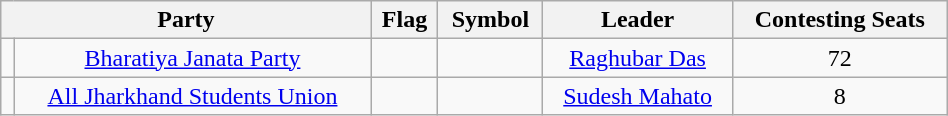<table class="wikitable " width="50%" style="text-align:center">
<tr>
<th colspan="2">Party</th>
<th>Flag</th>
<th>Symbol</th>
<th>Leader</th>
<th>Contesting Seats</th>
</tr>
<tr>
<td></td>
<td><a href='#'>Bharatiya Janata Party</a></td>
<td></td>
<td></td>
<td><a href='#'>Raghubar Das</a></td>
<td>72</td>
</tr>
<tr>
<td></td>
<td><a href='#'>All Jharkhand Students Union</a></td>
<td></td>
<td></td>
<td><a href='#'>Sudesh Mahato</a></td>
<td>8</td>
</tr>
</table>
